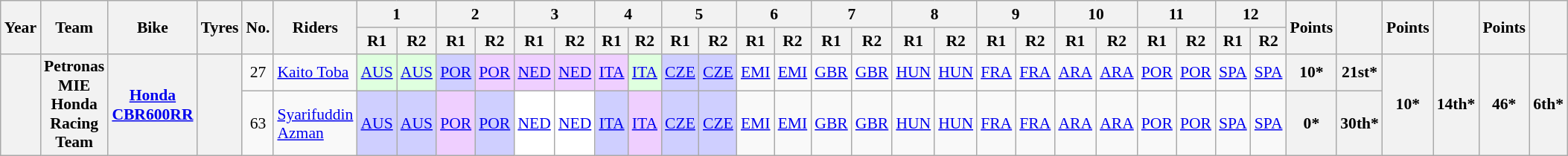<table class="wikitable" style="text-align:center; font-size:90%;">
<tr>
<th rowspan="2">Year</th>
<th rowspan="2">Team</th>
<th rowspan="2">Bike</th>
<th rowspan="2">Tyres</th>
<th rowspan="2">No.</th>
<th rowspan="2">Riders</th>
<th colspan="2">1</th>
<th colspan="2">2</th>
<th colspan="2">3</th>
<th colspan="2">4</th>
<th colspan="2">5</th>
<th colspan="2">6</th>
<th colspan="2">7</th>
<th colspan="2">8</th>
<th colspan="2">9</th>
<th colspan="2">10</th>
<th colspan="2">11</th>
<th colspan="2">12</th>
<th rowspan="2">Points</th>
<th rowspan="2"></th>
<th rowspan="2">Points</th>
<th rowspan="2"></th>
<th rowspan="2">Points</th>
<th rowspan="2"></th>
</tr>
<tr>
<th>R1</th>
<th>R2</th>
<th>R1</th>
<th>R2</th>
<th>R1</th>
<th>R2</th>
<th>R1</th>
<th>R2</th>
<th>R1</th>
<th>R2</th>
<th>R1</th>
<th>R2</th>
<th>R1</th>
<th>R2</th>
<th>R1</th>
<th>R2</th>
<th>R1</th>
<th>R2</th>
<th>R1</th>
<th>R2</th>
<th>R1</th>
<th>R2</th>
<th>R1</th>
<th>R2</th>
</tr>
<tr>
<th rowspan="2"></th>
<th rowspan="2">Petronas MIE Honda Racing Team</th>
<th rowspan="2"><a href='#'>Honda CBR600RR</a></th>
<th rowspan="2"></th>
<td>27</td>
<td style="text-align:left;"> <a href='#'>Kaito Toba</a></td>
<td style="background:#DFFFDF;"><a href='#'>AUS</a><br></td>
<td style="background:#DFFFDF;"><a href='#'>AUS</a><br></td>
<td style="background:#CFCFFF;"><a href='#'>POR</a><br></td>
<td style="background:#EFCFFF;"><a href='#'>POR</a><br></td>
<td style="background:#EFCFFF;"><a href='#'>NED</a><br></td>
<td style="background:#EFCFFF;"><a href='#'>NED</a><br></td>
<td style="background:#EFCFFF;"><a href='#'>ITA</a><br></td>
<td style="background:#DFFFDF;"><a href='#'>ITA</a><br></td>
<td style="background:#CFCFFF;"><a href='#'>CZE</a><br></td>
<td style="background:#CFCFFF;"><a href='#'>CZE</a><br></td>
<td><a href='#'>EMI</a></td>
<td><a href='#'>EMI</a></td>
<td><a href='#'>GBR</a></td>
<td><a href='#'>GBR</a></td>
<td><a href='#'>HUN</a></td>
<td><a href='#'>HUN</a></td>
<td><a href='#'>FRA</a></td>
<td><a href='#'>FRA</a></td>
<td><a href='#'>ARA</a></td>
<td><a href='#'>ARA</a></td>
<td><a href='#'>POR</a></td>
<td><a href='#'>POR</a></td>
<td><a href='#'>SPA</a></td>
<td><a href='#'>SPA</a></td>
<th>10*</th>
<th>21st*</th>
<th rowspan="2">10*</th>
<th rowspan="2">14th*</th>
<th rowspan="2">46*</th>
<th rowspan="2">6th*</th>
</tr>
<tr>
<td>63</td>
<td style="text-align:left;"> <a href='#'>Syarifuddin Azman</a></td>
<td style="background:#CFCFFF;"><a href='#'>AUS</a><br></td>
<td style="background:#CFCFFF;"><a href='#'>AUS</a><br></td>
<td style="background:#EFCFFF;"><a href='#'>POR</a><br></td>
<td style="background:#CFCFFF;"><a href='#'>POR</a><br></td>
<td style="background:#FFFFFF;"><a href='#'>NED</a><br></td>
<td style="background:#FFFFFF;"><a href='#'>NED</a><br></td>
<td style="background:#CFCFFF;"><a href='#'>ITA</a><br></td>
<td style="background:#EFCFFF;"><a href='#'>ITA</a><br></td>
<td style="background:#CFCFFF;"><a href='#'>CZE</a><br></td>
<td style="background:#CFCFFF;"><a href='#'>CZE</a><br></td>
<td><a href='#'>EMI</a></td>
<td><a href='#'>EMI</a></td>
<td><a href='#'>GBR</a></td>
<td><a href='#'>GBR</a></td>
<td><a href='#'>HUN</a></td>
<td><a href='#'>HUN</a></td>
<td><a href='#'>FRA</a></td>
<td><a href='#'>FRA</a></td>
<td><a href='#'>ARA</a></td>
<td><a href='#'>ARA</a></td>
<td><a href='#'>POR</a></td>
<td><a href='#'>POR</a></td>
<td><a href='#'>SPA</a></td>
<td><a href='#'>SPA</a></td>
<th>0*</th>
<th>30th*</th>
</tr>
</table>
